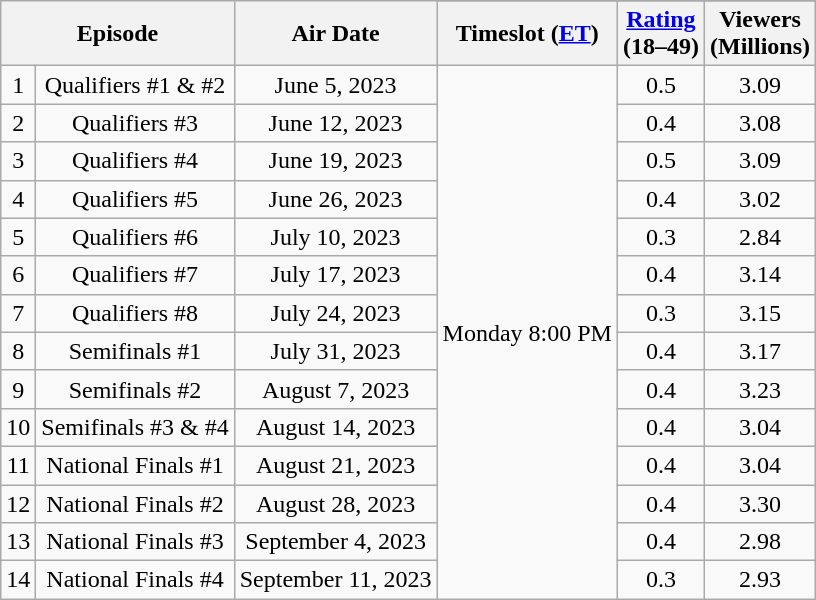<table class="wikitable" style="text-align:center">
<tr>
<th rowspan="2" colspan="2">Episode</th>
<th rowspan="2">Air Date</th>
</tr>
<tr>
<th>Timeslot (<a href='#'>ET</a>)</th>
<th><a href='#'>Rating</a><br>(18–49)</th>
<th>Viewers<br>(Millions)</th>
</tr>
<tr>
<td>1</td>
<td>Qualifiers #1 & #2</td>
<td>June 5, 2023</td>
<td rowspan="14">Monday 8:00 PM</td>
<td>0.5</td>
<td>3.09</td>
</tr>
<tr>
<td>2</td>
<td>Qualifiers #3</td>
<td>June 12, 2023</td>
<td>0.4</td>
<td>3.08</td>
</tr>
<tr>
<td>3</td>
<td>Qualifiers #4</td>
<td>June 19, 2023</td>
<td>0.5</td>
<td>3.09</td>
</tr>
<tr>
<td>4</td>
<td>Qualifiers #5</td>
<td>June 26, 2023</td>
<td>0.4</td>
<td>3.02</td>
</tr>
<tr>
<td>5</td>
<td>Qualifiers #6</td>
<td>July 10, 2023</td>
<td>0.3</td>
<td>2.84</td>
</tr>
<tr>
<td>6</td>
<td>Qualifiers #7</td>
<td>July 17, 2023</td>
<td>0.4</td>
<td>3.14</td>
</tr>
<tr>
<td>7</td>
<td>Qualifiers #8</td>
<td>July 24, 2023</td>
<td>0.3</td>
<td>3.15</td>
</tr>
<tr>
<td>8</td>
<td>Semifinals #1</td>
<td>July 31, 2023</td>
<td>0.4</td>
<td>3.17</td>
</tr>
<tr>
<td>9</td>
<td>Semifinals #2</td>
<td>August 7, 2023</td>
<td>0.4</td>
<td>3.23</td>
</tr>
<tr>
<td>10</td>
<td>Semifinals #3 & #4</td>
<td>August 14, 2023</td>
<td>0.4</td>
<td>3.04</td>
</tr>
<tr>
<td>11</td>
<td>National Finals #1</td>
<td>August 21, 2023</td>
<td>0.4</td>
<td>3.04</td>
</tr>
<tr>
<td>12</td>
<td>National Finals #2</td>
<td>August 28, 2023</td>
<td>0.4</td>
<td>3.30</td>
</tr>
<tr>
<td>13</td>
<td>National Finals #3</td>
<td>September 4, 2023</td>
<td>0.4</td>
<td>2.98</td>
</tr>
<tr>
<td>14</td>
<td>National Finals #4</td>
<td>September 11, 2023</td>
<td>0.3</td>
<td>2.93</td>
</tr>
</table>
